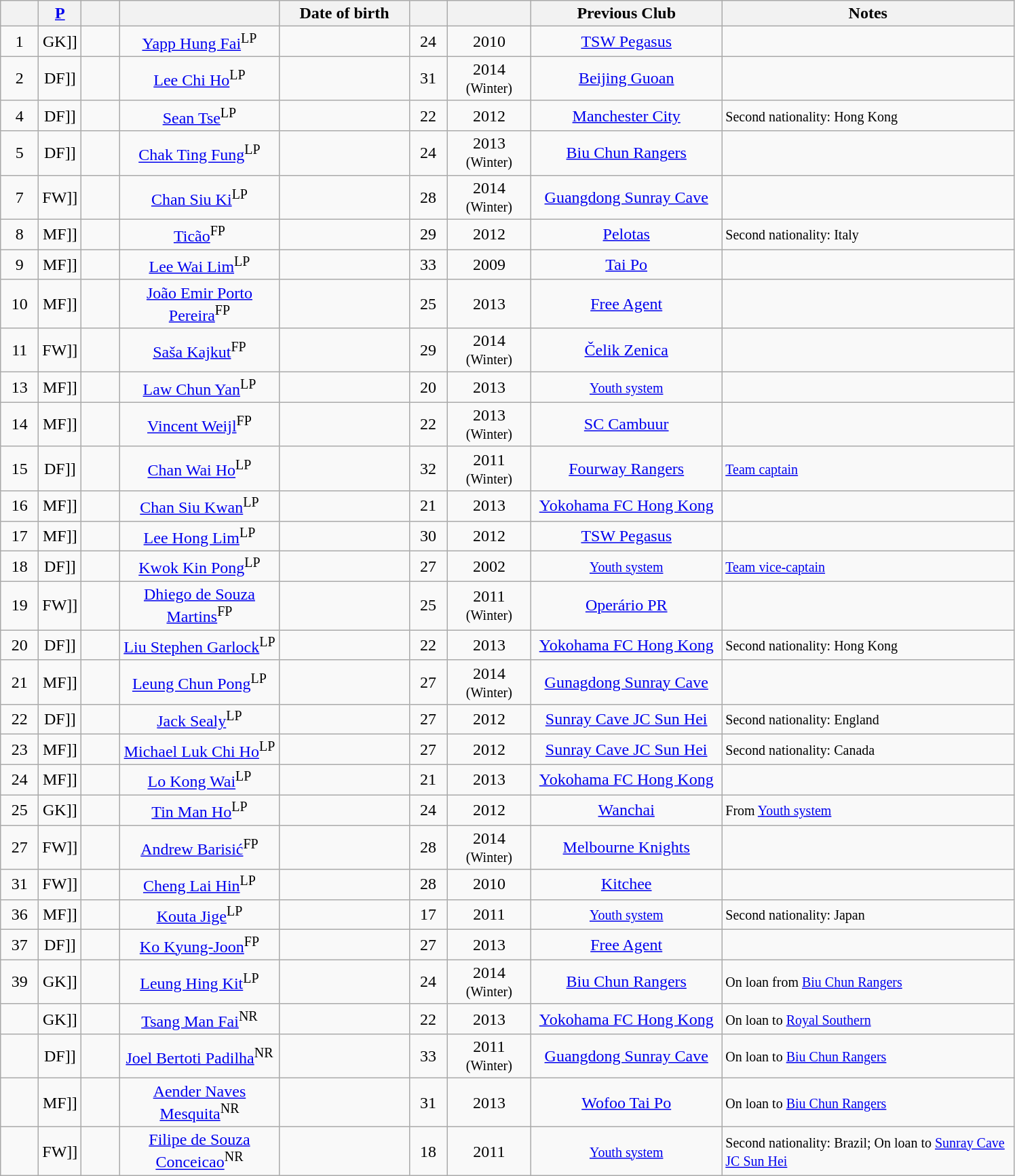<table class="wikitable sortable" style="text-align: center;">
<tr>
<th width=30></th>
<th width=30><a href='#'>P</a></th>
<th width=30></th>
<th width=150></th>
<th width=120>Date of birth</th>
<th width=30></th>
<th width=75></th>
<th width=180>Previous Club</th>
<th width=280>Notes</th>
</tr>
<tr>
<td>1</td>
<td [[>GK]]</td>
<td></td>
<td><a href='#'>Yapp Hung Fai</a><sup>LP</sup></td>
<td></td>
<td>24</td>
<td>2010</td>
<td> <a href='#'>TSW Pegasus</a></td>
<td></td>
</tr>
<tr>
<td>2</td>
<td [[>DF]]</td>
<td></td>
<td><a href='#'>Lee Chi Ho</a><sup>LP</sup></td>
<td></td>
<td>31</td>
<td>2014 <small>(Winter)</small></td>
<td> <a href='#'>Beijing Guoan</a></td>
<td></td>
</tr>
<tr>
<td>4</td>
<td [[>DF]]</td>
<td></td>
<td><a href='#'>Sean Tse</a><sup>LP</sup></td>
<td></td>
<td>22</td>
<td>2012</td>
<td> <a href='#'>Manchester City</a></td>
<td align=left><small>Second nationality: Hong Kong</small></td>
</tr>
<tr>
<td>5</td>
<td [[>DF]]</td>
<td></td>
<td><a href='#'>Chak Ting Fung</a><sup>LP</sup></td>
<td></td>
<td>24</td>
<td>2013 <small>(Winter)</small></td>
<td> <a href='#'>Biu Chun Rangers</a></td>
<td></td>
</tr>
<tr>
<td>7</td>
<td [[>FW]]</td>
<td></td>
<td><a href='#'>Chan Siu Ki</a><sup>LP</sup></td>
<td></td>
<td>28</td>
<td>2014 <small>(Winter)</small></td>
<td> <a href='#'>Guangdong Sunray Cave</a></td>
<td></td>
</tr>
<tr>
<td>8</td>
<td [[>MF]]</td>
<td></td>
<td><a href='#'>Ticão</a><sup>FP</sup></td>
<td></td>
<td>29</td>
<td>2012</td>
<td> <a href='#'>Pelotas</a></td>
<td align=left><small>Second nationality: Italy</small></td>
</tr>
<tr>
<td>9</td>
<td [[>MF]]</td>
<td></td>
<td><a href='#'>Lee Wai Lim</a><sup>LP</sup></td>
<td></td>
<td>33</td>
<td>2009</td>
<td> <a href='#'>Tai Po</a></td>
<td></td>
</tr>
<tr>
<td>10</td>
<td [[>MF]]</td>
<td></td>
<td><a href='#'>João Emir Porto Pereira</a><sup>FP</sup></td>
<td></td>
<td>25</td>
<td>2013</td>
<td><a href='#'>Free Agent</a></td>
<td></td>
</tr>
<tr>
<td>11</td>
<td [[>FW]]</td>
<td></td>
<td><a href='#'>Saša Kajkut</a><sup>FP</sup></td>
<td></td>
<td>29</td>
<td>2014 <small>(Winter)</small></td>
<td> <a href='#'>Čelik Zenica</a></td>
<td></td>
</tr>
<tr>
<td>13</td>
<td [[>MF]]</td>
<td></td>
<td><a href='#'>Law Chun Yan</a><sup>LP</sup></td>
<td></td>
<td>20</td>
<td>2013</td>
<td><small><a href='#'>Youth system</a></small></td>
<td></td>
</tr>
<tr>
<td>14</td>
<td [[>MF]]</td>
<td></td>
<td><a href='#'>Vincent Weijl</a><sup>FP</sup></td>
<td></td>
<td>22</td>
<td>2013 <small>(Winter)</small></td>
<td> <a href='#'>SC Cambuur</a></td>
<td></td>
</tr>
<tr>
<td>15</td>
<td [[>DF]]</td>
<td></td>
<td><a href='#'>Chan Wai Ho</a><sup>LP</sup></td>
<td></td>
<td>32</td>
<td>2011 <small>(Winter)</small></td>
<td> <a href='#'>Fourway Rangers</a></td>
<td align=left><small><a href='#'>Team captain</a></small></td>
</tr>
<tr>
<td>16</td>
<td [[>MF]]</td>
<td></td>
<td><a href='#'>Chan Siu Kwan</a><sup>LP</sup></td>
<td></td>
<td>21</td>
<td>2013</td>
<td> <a href='#'>Yokohama FC Hong Kong</a></td>
<td></td>
</tr>
<tr>
<td>17</td>
<td [[>MF]]</td>
<td></td>
<td><a href='#'>Lee Hong Lim</a><sup>LP</sup></td>
<td></td>
<td>30</td>
<td>2012</td>
<td> <a href='#'>TSW Pegasus</a></td>
<td></td>
</tr>
<tr>
<td>18</td>
<td [[>DF]]</td>
<td></td>
<td><a href='#'>Kwok Kin Pong</a><sup>LP</sup></td>
<td></td>
<td>27</td>
<td>2002</td>
<td><small><a href='#'>Youth system</a></small></td>
<td align=left><small><a href='#'>Team vice-captain</a></small></td>
</tr>
<tr>
<td>19</td>
<td [[>FW]]</td>
<td></td>
<td><a href='#'>Dhiego de Souza Martins</a><sup>FP</sup></td>
<td></td>
<td>25</td>
<td>2011 <small>(Winter)</small></td>
<td> <a href='#'>Operário PR</a></td>
<td></td>
</tr>
<tr>
<td>20</td>
<td [[>DF]]</td>
<td></td>
<td><a href='#'>Liu Stephen Garlock</a><sup>LP</sup></td>
<td></td>
<td>22</td>
<td>2013</td>
<td> <a href='#'>Yokohama FC Hong Kong</a></td>
<td align=left><small>Second nationality: Hong Kong</small></td>
</tr>
<tr>
<td>21</td>
<td [[>MF]]</td>
<td></td>
<td><a href='#'>Leung Chun Pong</a><sup>LP</sup></td>
<td></td>
<td>27</td>
<td>2014 <small>(Winter)</small></td>
<td> <a href='#'>Gunagdong Sunray Cave</a></td>
<td></td>
</tr>
<tr>
<td>22</td>
<td [[>DF]]</td>
<td></td>
<td><a href='#'>Jack Sealy</a><sup>LP</sup></td>
<td></td>
<td>27</td>
<td>2012</td>
<td> <a href='#'>Sunray Cave JC Sun Hei</a></td>
<td align=left><small>Second nationality: England</small></td>
</tr>
<tr>
<td>23</td>
<td [[>MF]]</td>
<td></td>
<td><a href='#'>Michael Luk Chi Ho</a><sup>LP</sup></td>
<td></td>
<td>27</td>
<td>2012</td>
<td> <a href='#'>Sunray Cave JC Sun Hei</a></td>
<td align=left><small>Second nationality: Canada</small></td>
</tr>
<tr>
<td>24</td>
<td [[>MF]]</td>
<td></td>
<td><a href='#'>Lo Kong Wai</a><sup>LP</sup></td>
<td></td>
<td>21</td>
<td>2013</td>
<td> <a href='#'>Yokohama FC Hong Kong</a></td>
<td></td>
</tr>
<tr>
<td>25</td>
<td [[>GK]]</td>
<td></td>
<td><a href='#'>Tin Man Ho</a><sup>LP</sup></td>
<td></td>
<td>24</td>
<td>2012</td>
<td> <a href='#'>Wanchai</a></td>
<td align=left><small>From <a href='#'>Youth system</a></small></td>
</tr>
<tr>
<td>27</td>
<td [[>FW]]</td>
<td></td>
<td><a href='#'>Andrew Barisić</a><sup>FP</sup></td>
<td></td>
<td>28</td>
<td>2014 <small>(Winter)</small></td>
<td> <a href='#'>Melbourne Knights</a></td>
<td></td>
</tr>
<tr>
<td>31</td>
<td [[>FW]]</td>
<td></td>
<td><a href='#'>Cheng Lai Hin</a><sup>LP</sup></td>
<td></td>
<td>28</td>
<td>2010</td>
<td> <a href='#'>Kitchee</a></td>
<td></td>
</tr>
<tr>
<td>36</td>
<td [[>MF]]</td>
<td></td>
<td><a href='#'>Kouta Jige</a><sup>LP</sup></td>
<td></td>
<td>17</td>
<td>2011</td>
<td><small><a href='#'>Youth system</a></small></td>
<td align=left><small>Second nationality: Japan</small></td>
</tr>
<tr>
<td>37</td>
<td [[>DF]]</td>
<td></td>
<td><a href='#'>Ko Kyung-Joon</a><sup>FP</sup></td>
<td></td>
<td>27</td>
<td>2013</td>
<td><a href='#'>Free Agent</a></td>
<td></td>
</tr>
<tr>
<td>39</td>
<td [[>GK]]</td>
<td></td>
<td><a href='#'>Leung Hing Kit</a><sup>LP</sup></td>
<td></td>
<td>24</td>
<td>2014 <small>(Winter)</small></td>
<td> <a href='#'>Biu Chun Rangers</a></td>
<td align=left><small>On loan from <a href='#'>Biu Chun Rangers</a></small></td>
</tr>
<tr>
<td></td>
<td [[>GK]]</td>
<td></td>
<td><a href='#'>Tsang Man Fai</a><sup>NR</sup></td>
<td></td>
<td>22</td>
<td>2013</td>
<td> <a href='#'>Yokohama FC Hong Kong</a></td>
<td align=left><small>On loan to <a href='#'>Royal Southern</a></small></td>
</tr>
<tr>
<td></td>
<td [[>DF]]</td>
<td></td>
<td><a href='#'>Joel Bertoti Padilha</a><sup>NR</sup></td>
<td></td>
<td>33</td>
<td>2011 <small>(Winter)</small></td>
<td> <a href='#'>Guangdong Sunray Cave</a></td>
<td align=left><small>On loan to <a href='#'>Biu Chun Rangers</a></small></td>
</tr>
<tr>
<td></td>
<td [[>MF]]</td>
<td></td>
<td><a href='#'>Aender Naves Mesquita</a><sup>NR</sup></td>
<td></td>
<td>31</td>
<td>2013</td>
<td> <a href='#'>Wofoo Tai Po</a></td>
<td align=left><small>On loan to <a href='#'>Biu Chun Rangers</a></small></td>
</tr>
<tr>
<td></td>
<td [[>FW]]</td>
<td></td>
<td><a href='#'>Filipe de Souza Conceicao</a><sup>NR</sup></td>
<td></td>
<td>18</td>
<td>2011</td>
<td><small><a href='#'>Youth system</a></small></td>
<td align=left><small>Second nationality: Brazil; On loan to <a href='#'>Sunray Cave JC Sun Hei</a></small></td>
</tr>
</table>
